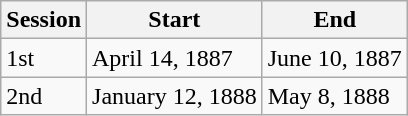<table class="wikitable">
<tr>
<th>Session</th>
<th>Start</th>
<th>End</th>
</tr>
<tr>
<td>1st</td>
<td>April 14, 1887</td>
<td>June 10, 1887</td>
</tr>
<tr>
<td>2nd</td>
<td>January 12, 1888</td>
<td>May 8, 1888</td>
</tr>
</table>
